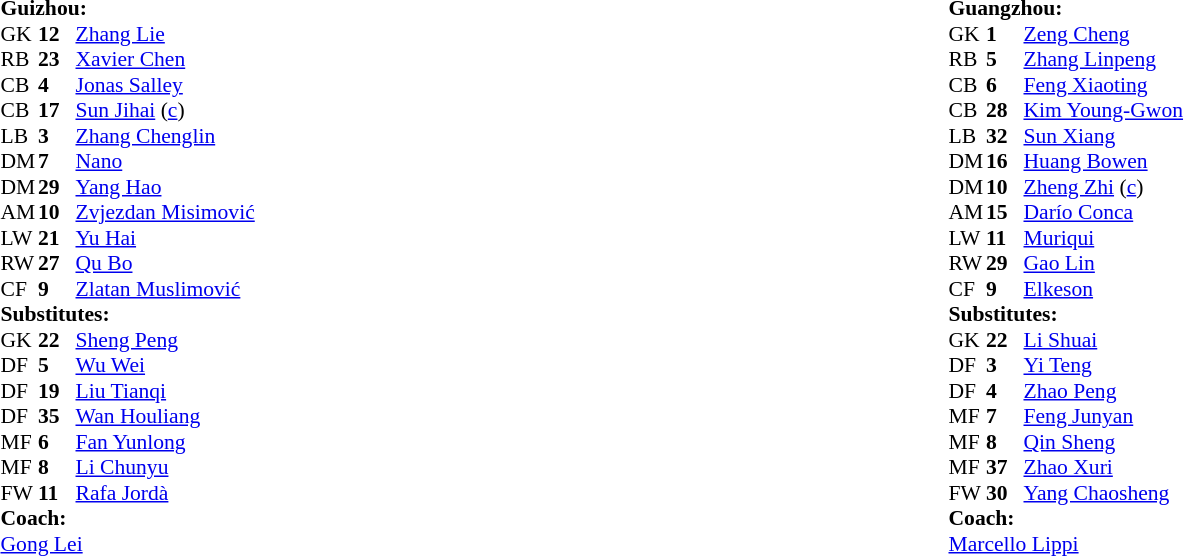<table width="100%">
<tr>
<td valign="top" width="45%"><br><table style="font-size: 90%" cellspacing="0" cellpadding="0">
<tr>
<td colspan="4"><strong>Guizhou:</strong></td>
</tr>
<tr>
<th width="25"></th>
<th width="25"></th>
</tr>
<tr>
<td>GK</td>
<td><strong>12</strong></td>
<td> <a href='#'>Zhang Lie</a></td>
</tr>
<tr>
<td>RB</td>
<td><strong>23</strong></td>
<td> <a href='#'>Xavier Chen</a></td>
</tr>
<tr>
<td>CB</td>
<td><strong>4</strong></td>
<td> <a href='#'>Jonas Salley</a></td>
<td></td>
</tr>
<tr>
<td>CB</td>
<td><strong>17</strong></td>
<td> <a href='#'>Sun Jihai</a> (<a href='#'>c</a>)</td>
<td></td>
</tr>
<tr>
<td>LB</td>
<td><strong>3</strong></td>
<td> <a href='#'>Zhang Chenglin</a></td>
</tr>
<tr>
<td>DM</td>
<td><strong>7</strong></td>
<td> <a href='#'>Nano</a></td>
</tr>
<tr>
<td>DM</td>
<td><strong>29</strong></td>
<td> <a href='#'>Yang Hao</a></td>
</tr>
<tr>
<td>AM</td>
<td><strong>10</strong></td>
<td> <a href='#'>Zvjezdan Misimović</a></td>
</tr>
<tr>
<td>LW</td>
<td><strong>21</strong></td>
<td> <a href='#'>Yu Hai</a></td>
</tr>
<tr>
<td>RW</td>
<td><strong>27</strong></td>
<td> <a href='#'>Qu Bo</a></td>
<td></td>
<td></td>
</tr>
<tr>
<td>CF</td>
<td><strong>9</strong></td>
<td> <a href='#'>Zlatan Muslimović</a></td>
<td></td>
<td></td>
</tr>
<tr>
<td colspan=4><strong>Substitutes:</strong></td>
</tr>
<tr>
<td>GK</td>
<td><strong>22</strong></td>
<td> <a href='#'>Sheng Peng</a></td>
</tr>
<tr>
<td>DF</td>
<td><strong>5</strong></td>
<td> <a href='#'>Wu Wei</a></td>
<td></td>
<td></td>
</tr>
<tr>
<td>DF</td>
<td><strong>19</strong></td>
<td> <a href='#'>Liu Tianqi</a></td>
</tr>
<tr>
<td>DF</td>
<td><strong>35</strong></td>
<td> <a href='#'>Wan Houliang</a></td>
</tr>
<tr>
<td>MF</td>
<td><strong>6</strong></td>
<td> <a href='#'>Fan Yunlong</a></td>
</tr>
<tr>
<td>MF</td>
<td><strong>8</strong></td>
<td> <a href='#'>Li Chunyu</a></td>
</tr>
<tr>
<td>FW</td>
<td><strong>11</strong></td>
<td> <a href='#'>Rafa Jordà</a></td>
<td></td>
<td></td>
</tr>
<tr>
<td colspan=4><strong>Coach:</strong></td>
</tr>
<tr>
<td colspan="4"> <a href='#'>Gong Lei</a></td>
</tr>
</table>
</td>
<td valign="top"></td>
<td valign="top" width="50%"><br><table style="font-size: 90%" cellspacing="0" cellpadding="0">
<tr>
<td colspan="4"><strong>Guangzhou:</strong></td>
</tr>
<tr>
<th width="25"></th>
<th width="25"></th>
</tr>
<tr>
<td>GK</td>
<td><strong>1</strong></td>
<td> <a href='#'>Zeng Cheng</a></td>
</tr>
<tr>
<td>RB</td>
<td><strong>5</strong></td>
<td> <a href='#'>Zhang Linpeng</a></td>
<td></td>
</tr>
<tr>
<td>CB</td>
<td><strong>6</strong></td>
<td> <a href='#'>Feng Xiaoting</a></td>
<td></td>
<td></td>
</tr>
<tr>
<td>CB</td>
<td><strong>28</strong></td>
<td> <a href='#'>Kim Young-Gwon</a></td>
</tr>
<tr>
<td>LB</td>
<td><strong>32</strong></td>
<td> <a href='#'>Sun Xiang</a></td>
</tr>
<tr>
<td>DM</td>
<td><strong>16</strong></td>
<td> <a href='#'>Huang Bowen</a></td>
</tr>
<tr>
<td>DM</td>
<td><strong>10</strong></td>
<td> <a href='#'>Zheng Zhi</a> (<a href='#'>c</a>)</td>
<td></td>
<td></td>
</tr>
<tr>
<td>AM</td>
<td><strong>15</strong></td>
<td> <a href='#'>Darío Conca</a></td>
</tr>
<tr>
<td>LW</td>
<td><strong>11</strong></td>
<td>  <a href='#'>Muriqui</a></td>
<td></td>
</tr>
<tr>
<td>RW</td>
<td><strong>29</strong></td>
<td>  <a href='#'>Gao Lin</a></td>
<td></td>
<td></td>
</tr>
<tr>
<td>CF</td>
<td><strong>9</strong></td>
<td> <a href='#'>Elkeson</a></td>
<td></td>
</tr>
<tr>
<td colspan=4><strong>Substitutes:</strong></td>
</tr>
<tr>
<td>GK</td>
<td><strong>22</strong></td>
<td> <a href='#'>Li Shuai</a></td>
</tr>
<tr>
<td>DF</td>
<td><strong>3</strong></td>
<td> <a href='#'>Yi Teng</a></td>
</tr>
<tr>
<td>DF</td>
<td><strong>4</strong></td>
<td> <a href='#'>Zhao Peng</a></td>
</tr>
<tr>
<td>MF</td>
<td><strong>7</strong></td>
<td> <a href='#'>Feng Junyan</a></td>
<td></td>
<td></td>
</tr>
<tr>
<td>MF</td>
<td><strong>8</strong></td>
<td> <a href='#'>Qin Sheng</a></td>
</tr>
<tr>
<td>MF</td>
<td><strong>37</strong></td>
<td> <a href='#'>Zhao Xuri</a></td>
<td></td>
<td></td>
</tr>
<tr>
<td>FW</td>
<td><strong>30</strong></td>
<td> <a href='#'>Yang Chaosheng</a></td>
<td></td>
<td></td>
</tr>
<tr>
<td colspan=4><strong>Coach:</strong></td>
</tr>
<tr>
<td colspan="4"> <a href='#'>Marcello Lippi</a></td>
</tr>
</table>
</td>
</tr>
<tr>
</tr>
</table>
